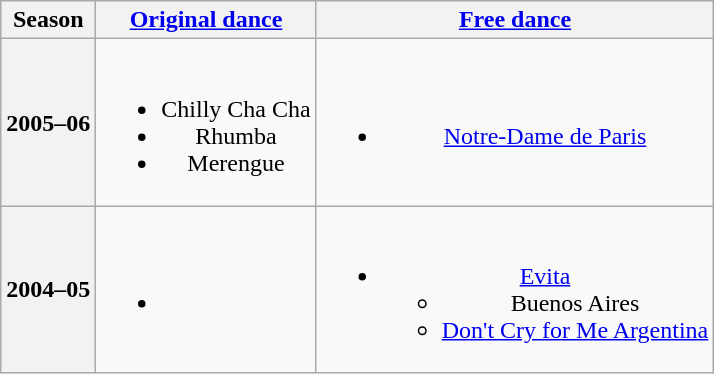<table class=wikitable style=text-align:center>
<tr>
<th>Season</th>
<th><a href='#'>Original dance</a></th>
<th><a href='#'>Free dance</a></th>
</tr>
<tr>
<th>2005–06 <br> </th>
<td><br><ul><li>Chilly Cha Cha</li><li>Rhumba</li><li>Merengue</li></ul></td>
<td><br><ul><li><a href='#'>Notre-Dame de Paris</a> <br></li></ul></td>
</tr>
<tr>
<th>2004–05</th>
<td><br><ul><li></li></ul></td>
<td><br><ul><li><a href='#'>Evita</a> <br><ul><li>Buenos Aires</li><li><a href='#'>Don't Cry for Me Argentina</a></li></ul></li></ul></td>
</tr>
</table>
